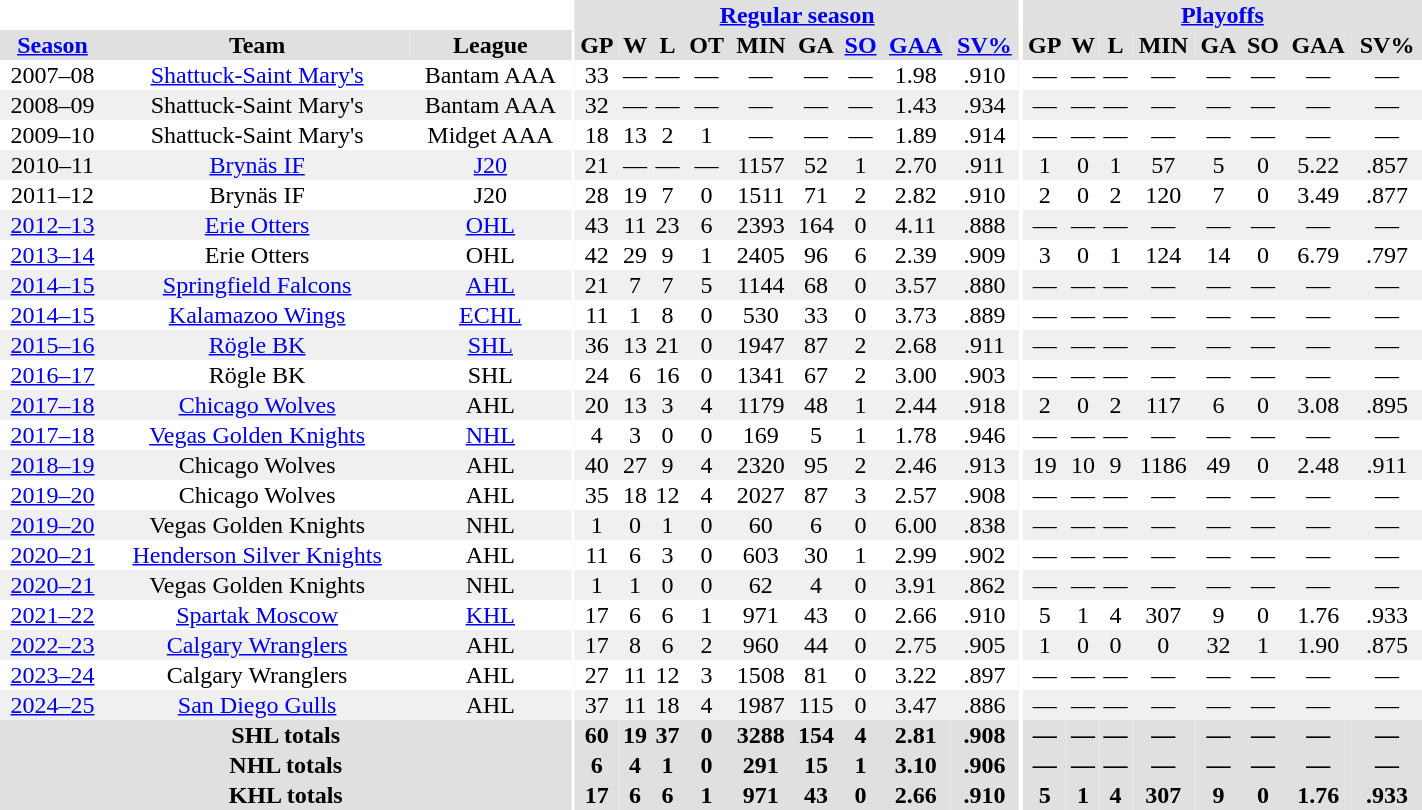<table border="0" cellpadding="1" cellspacing="0" style="text-align:center; width:75%">
<tr ALIGN="center" bgcolor="#e0e0e0">
<th align="center" colspan="3" bgcolor="#ffffff"></th>
<th align="center" rowspan="99" bgcolor="#ffffff"></th>
<th align="center" colspan="9" bgcolor="#e0e0e0"><a href='#'>Regular season</a></th>
<th align="center" rowspan="99" bgcolor="#ffffff"></th>
<th align="center" colspan="8" bgcolor="#e0e0e0"><a href='#'>Playoffs</a></th>
</tr>
<tr ALIGN="center" bgcolor="#e0e0e0">
<th><a href='#'>Season</a></th>
<th>Team</th>
<th>League</th>
<th>GP</th>
<th>W</th>
<th>L</th>
<th>OT</th>
<th>MIN</th>
<th>GA</th>
<th><a href='#'>SO</a></th>
<th><a href='#'>GAA</a></th>
<th><a href='#'>SV%</a></th>
<th>GP</th>
<th>W</th>
<th>L</th>
<th>MIN</th>
<th>GA</th>
<th>SO</th>
<th>GAA</th>
<th>SV%</th>
</tr>
<tr ALIGN="center">
<td>2007–08</td>
<td><a href='#'>Shattuck-Saint Mary's</a></td>
<td>Bantam AAA</td>
<td>33</td>
<td>—</td>
<td>—</td>
<td>—</td>
<td>—</td>
<td>—</td>
<td>—</td>
<td>1.98</td>
<td>.910</td>
<td>—</td>
<td>—</td>
<td>—</td>
<td>—</td>
<td>—</td>
<td>—</td>
<td>—</td>
<td>—</td>
</tr>
<tr ALIGN="center" bgcolor="#f0f0f0">
<td>2008–09</td>
<td>Shattuck-Saint Mary's</td>
<td>Bantam AAA</td>
<td>32</td>
<td>—</td>
<td>—</td>
<td>—</td>
<td>—</td>
<td>—</td>
<td>—</td>
<td>1.43</td>
<td>.934</td>
<td>—</td>
<td>—</td>
<td>—</td>
<td>—</td>
<td>—</td>
<td>—</td>
<td>—</td>
<td>—</td>
</tr>
<tr ALIGN="center">
<td>2009–10</td>
<td>Shattuck-Saint Mary's</td>
<td>Midget AAA</td>
<td>18</td>
<td>13</td>
<td>2</td>
<td>1</td>
<td>—</td>
<td>—</td>
<td>—</td>
<td>1.89</td>
<td>.914</td>
<td>—</td>
<td>—</td>
<td>—</td>
<td>—</td>
<td>—</td>
<td>—</td>
<td>—</td>
<td>—</td>
</tr>
<tr ALIGN="center" bgcolor="#f0f0f0">
<td>2010–11</td>
<td><a href='#'>Brynäs IF</a></td>
<td><a href='#'>J20</a></td>
<td>21</td>
<td>—</td>
<td>—</td>
<td>—</td>
<td>1157</td>
<td>52</td>
<td>1</td>
<td>2.70</td>
<td>.911</td>
<td>1</td>
<td>0</td>
<td>1</td>
<td>57</td>
<td>5</td>
<td>0</td>
<td>5.22</td>
<td>.857</td>
</tr>
<tr ALIGN="center">
<td>2011–12</td>
<td>Brynäs IF</td>
<td>J20</td>
<td>28</td>
<td>19</td>
<td>7</td>
<td>0</td>
<td>1511</td>
<td>71</td>
<td>2</td>
<td>2.82</td>
<td>.910</td>
<td>2</td>
<td>0</td>
<td>2</td>
<td>120</td>
<td>7</td>
<td>0</td>
<td>3.49</td>
<td>.877</td>
</tr>
<tr ALIGN="center" bgcolor="#f0f0f0">
<td><a href='#'>2012–13</a></td>
<td><a href='#'>Erie Otters</a></td>
<td><a href='#'>OHL</a></td>
<td>43</td>
<td>11</td>
<td>23</td>
<td>6</td>
<td>2393</td>
<td>164</td>
<td>0</td>
<td>4.11</td>
<td>.888</td>
<td>—</td>
<td>—</td>
<td>—</td>
<td>—</td>
<td>—</td>
<td>—</td>
<td>—</td>
<td>—</td>
</tr>
<tr ALIGN="center">
<td><a href='#'>2013–14</a></td>
<td>Erie Otters</td>
<td>OHL</td>
<td>42</td>
<td>29</td>
<td>9</td>
<td>1</td>
<td>2405</td>
<td>96</td>
<td>6</td>
<td>2.39</td>
<td>.909</td>
<td>3</td>
<td>0</td>
<td>1</td>
<td>124</td>
<td>14</td>
<td>0</td>
<td>6.79</td>
<td>.797</td>
</tr>
<tr ALIGN="center"  bgcolor="#f0f0f0">
<td><a href='#'>2014–15</a></td>
<td><a href='#'>Springfield Falcons</a></td>
<td><a href='#'>AHL</a></td>
<td>21</td>
<td>7</td>
<td>7</td>
<td>5</td>
<td>1144</td>
<td>68</td>
<td>0</td>
<td>3.57</td>
<td>.880</td>
<td>—</td>
<td>—</td>
<td>—</td>
<td>—</td>
<td>—</td>
<td>—</td>
<td>—</td>
<td>—</td>
</tr>
<tr ALIGN="center">
<td><a href='#'>2014–15</a></td>
<td><a href='#'>Kalamazoo Wings</a></td>
<td><a href='#'>ECHL</a></td>
<td>11</td>
<td>1</td>
<td>8</td>
<td>0</td>
<td>530</td>
<td>33</td>
<td>0</td>
<td>3.73</td>
<td>.889</td>
<td>—</td>
<td>—</td>
<td>—</td>
<td>—</td>
<td>—</td>
<td>—</td>
<td>—</td>
<td>—</td>
</tr>
<tr ALIGN="center"  bgcolor="#f0f0f0">
<td><a href='#'>2015–16</a></td>
<td><a href='#'>Rögle BK</a></td>
<td><a href='#'>SHL</a></td>
<td>36</td>
<td>13</td>
<td>21</td>
<td>0</td>
<td>1947</td>
<td>87</td>
<td>2</td>
<td>2.68</td>
<td>.911</td>
<td>—</td>
<td>—</td>
<td>—</td>
<td>—</td>
<td>—</td>
<td>—</td>
<td>—</td>
<td>—</td>
</tr>
<tr ALIGN="center">
<td><a href='#'>2016–17</a></td>
<td>Rögle BK</td>
<td>SHL</td>
<td>24</td>
<td>6</td>
<td>16</td>
<td>0</td>
<td>1341</td>
<td>67</td>
<td>2</td>
<td>3.00</td>
<td>.903</td>
<td>—</td>
<td>—</td>
<td>—</td>
<td>—</td>
<td>—</td>
<td>—</td>
<td>—</td>
<td>—</td>
</tr>
<tr ALIGN="center"  bgcolor="#f0f0f0">
<td><a href='#'>2017–18</a></td>
<td><a href='#'>Chicago Wolves</a></td>
<td>AHL</td>
<td>20</td>
<td>13</td>
<td>3</td>
<td>4</td>
<td>1179</td>
<td>48</td>
<td>1</td>
<td>2.44</td>
<td>.918</td>
<td>2</td>
<td>0</td>
<td>2</td>
<td>117</td>
<td>6</td>
<td>0</td>
<td>3.08</td>
<td>.895</td>
</tr>
<tr ALIGN="center">
<td><a href='#'>2017–18</a></td>
<td><a href='#'>Vegas Golden Knights</a></td>
<td><a href='#'>NHL</a></td>
<td>4</td>
<td>3</td>
<td>0</td>
<td>0</td>
<td>169</td>
<td>5</td>
<td>1</td>
<td>1.78</td>
<td>.946</td>
<td>—</td>
<td>—</td>
<td>—</td>
<td>—</td>
<td>—</td>
<td>—</td>
<td>—</td>
<td>—</td>
</tr>
<tr ALIGN="center"  bgcolor="#f0f0f0">
<td><a href='#'>2018–19</a></td>
<td>Chicago Wolves</td>
<td>AHL</td>
<td>40</td>
<td>27</td>
<td>9</td>
<td>4</td>
<td>2320</td>
<td>95</td>
<td>2</td>
<td>2.46</td>
<td>.913</td>
<td>19</td>
<td>10</td>
<td>9</td>
<td>1186</td>
<td>49</td>
<td>0</td>
<td>2.48</td>
<td>.911</td>
</tr>
<tr>
<td><a href='#'>2019–20</a></td>
<td>Chicago Wolves</td>
<td>AHL</td>
<td>35</td>
<td>18</td>
<td>12</td>
<td>4</td>
<td>2027</td>
<td>87</td>
<td>3</td>
<td>2.57</td>
<td>.908</td>
<td>—</td>
<td>—</td>
<td>—</td>
<td>—</td>
<td>—</td>
<td>—</td>
<td>—</td>
<td>—</td>
</tr>
<tr bgcolor="#f0f0f0">
<td><a href='#'>2019–20</a></td>
<td>Vegas Golden Knights</td>
<td>NHL</td>
<td>1</td>
<td>0</td>
<td>1</td>
<td>0</td>
<td>60</td>
<td>6</td>
<td>0</td>
<td>6.00</td>
<td>.838</td>
<td>—</td>
<td>—</td>
<td>—</td>
<td>—</td>
<td>—</td>
<td>—</td>
<td>—</td>
<td>—</td>
</tr>
<tr>
<td><a href='#'>2020–21</a></td>
<td><a href='#'>Henderson Silver Knights</a></td>
<td>AHL</td>
<td>11</td>
<td>6</td>
<td>3</td>
<td>0</td>
<td>603</td>
<td>30</td>
<td>1</td>
<td>2.99</td>
<td>.902</td>
<td>—</td>
<td>—</td>
<td>—</td>
<td>—</td>
<td>—</td>
<td>—</td>
<td>—</td>
<td>—</td>
</tr>
<tr bgcolor="#f0f0f0">
<td><a href='#'>2020–21</a></td>
<td>Vegas Golden Knights</td>
<td>NHL</td>
<td>1</td>
<td>1</td>
<td>0</td>
<td>0</td>
<td>62</td>
<td>4</td>
<td>0</td>
<td>3.91</td>
<td>.862</td>
<td>—</td>
<td>—</td>
<td>—</td>
<td>—</td>
<td>—</td>
<td>—</td>
<td>—</td>
<td>—</td>
</tr>
<tr>
<td><a href='#'>2021–22</a></td>
<td><a href='#'>Spartak Moscow</a></td>
<td><a href='#'>KHL</a></td>
<td>17</td>
<td>6</td>
<td>6</td>
<td>1</td>
<td>971</td>
<td>43</td>
<td>0</td>
<td>2.66</td>
<td>.910</td>
<td>5</td>
<td>1</td>
<td>4</td>
<td>307</td>
<td>9</td>
<td>0</td>
<td>1.76</td>
<td>.933</td>
</tr>
<tr bgcolor="#f0f0f0">
<td><a href='#'>2022–23</a></td>
<td><a href='#'>Calgary Wranglers</a></td>
<td>AHL</td>
<td>17</td>
<td>8</td>
<td>6</td>
<td>2</td>
<td>960</td>
<td>44</td>
<td>0</td>
<td>2.75</td>
<td>.905</td>
<td>1</td>
<td>0</td>
<td>0</td>
<td>0</td>
<td>32</td>
<td>1</td>
<td>1.90</td>
<td>.875</td>
</tr>
<tr ALIGN="center">
<td><a href='#'>2023–24</a></td>
<td>Calgary Wranglers</td>
<td>AHL</td>
<td>27</td>
<td>11</td>
<td>12</td>
<td>3</td>
<td>1508</td>
<td>81</td>
<td>0</td>
<td>3.22</td>
<td>.897</td>
<td>—</td>
<td>—</td>
<td>—</td>
<td>—</td>
<td>—</td>
<td>—</td>
<td>—</td>
<td>—</td>
</tr>
<tr bgcolor="#f0f0f0">
<td><a href='#'>2024–25</a></td>
<td><a href='#'>San Diego Gulls</a></td>
<td>AHL</td>
<td>37</td>
<td>11</td>
<td>18</td>
<td>4</td>
<td>1987</td>
<td>115</td>
<td>0</td>
<td>3.47</td>
<td>.886</td>
<td>—</td>
<td>—</td>
<td>—</td>
<td>—</td>
<td>—</td>
<td>—</td>
<td>—</td>
<td>—</td>
</tr>
<tr ALIGN="center" bgcolor="#e0e0e0">
<th colspan="3" align="center">SHL totals</th>
<th>60</th>
<th>19</th>
<th>37</th>
<th>0</th>
<th>3288</th>
<th>154</th>
<th>4</th>
<th>2.81</th>
<th>.908</th>
<th>—</th>
<th>—</th>
<th>—</th>
<th>—</th>
<th>—</th>
<th>—</th>
<th>—</th>
<th>—</th>
</tr>
<tr ALIGN="center" bgcolor="#e0e0e0">
<th colspan="3" align="center">NHL totals</th>
<th>6</th>
<th>4</th>
<th>1</th>
<th>0</th>
<th>291</th>
<th>15</th>
<th>1</th>
<th>3.10</th>
<th>.906</th>
<th>—</th>
<th>—</th>
<th>—</th>
<th>—</th>
<th>—</th>
<th>—</th>
<th>—</th>
<th>—</th>
</tr>
<tr ALIGN="center" bgcolor="#e0e0e0">
<th colspan="3" align="center">KHL totals</th>
<th>17</th>
<th>6</th>
<th>6</th>
<th>1</th>
<th>971</th>
<th>43</th>
<th>0</th>
<th>2.66</th>
<th>.910</th>
<th>5</th>
<th>1</th>
<th>4</th>
<th>307</th>
<th>9</th>
<th>0</th>
<th>1.76</th>
<th>.933</th>
</tr>
</table>
